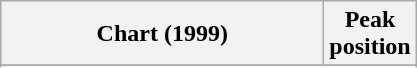<table class="wikitable sortable plainrowheaders" style="text-align:center">
<tr>
<th scope="col" style="width:13em;">Chart (1999)</th>
<th scope="col">Peak<br>position</th>
</tr>
<tr>
</tr>
<tr>
</tr>
</table>
